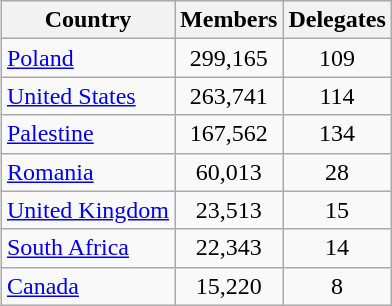<table class="wikitable" style="float:right;">
<tr>
<th>Country</th>
<th>Members</th>
<th>Delegates</th>
</tr>
<tr>
<td><a href='#'>Poland</a></td>
<td style="text-align:center;">299,165</td>
<td style="text-align:center;">109</td>
</tr>
<tr>
<td><a href='#'>United States</a></td>
<td style="text-align:center;">263,741</td>
<td style="text-align:center;">114</td>
</tr>
<tr>
<td><a href='#'>Palestine</a></td>
<td style="text-align:center;">167,562</td>
<td style="text-align:center;">134</td>
</tr>
<tr>
<td><a href='#'>Romania</a></td>
<td style="text-align:center;">60,013</td>
<td style="text-align:center;">28</td>
</tr>
<tr>
<td><a href='#'>United Kingdom</a></td>
<td style="text-align:center;">23,513</td>
<td style="text-align:center;">15</td>
</tr>
<tr>
<td><a href='#'>South Africa</a></td>
<td style="text-align:center;">22,343</td>
<td style="text-align:center;">14</td>
</tr>
<tr>
<td><a href='#'>Canada</a></td>
<td style="text-align:center;">15,220</td>
<td style="text-align:center;">8</td>
</tr>
</table>
